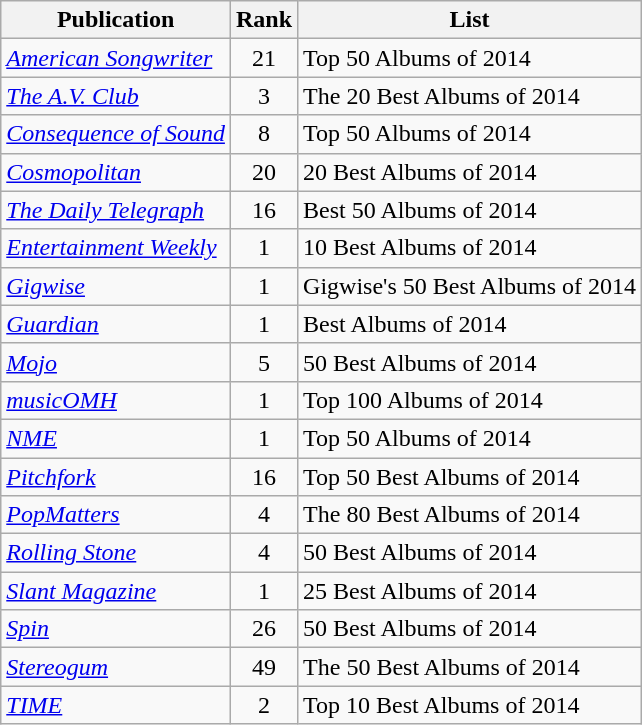<table class="wikitable sortable">
<tr>
<th>Publication</th>
<th>Rank</th>
<th>List</th>
</tr>
<tr>
<td><em><a href='#'>American Songwriter</a></em></td>
<td align=center>21</td>
<td>Top 50 Albums of 2014</td>
</tr>
<tr>
<td><em><a href='#'>The A.V. Club</a></em></td>
<td align=center>3</td>
<td>The 20 Best Albums of 2014</td>
</tr>
<tr>
<td><em><a href='#'>Consequence of Sound</a></em></td>
<td align=center>8</td>
<td>Top 50 Albums of 2014</td>
</tr>
<tr>
<td><em><a href='#'>Cosmopolitan</a></em></td>
<td align=center>20</td>
<td>20 Best Albums of 2014</td>
</tr>
<tr>
<td><em><a href='#'>The Daily Telegraph</a></em></td>
<td align=center>16</td>
<td>Best 50 Albums of 2014</td>
</tr>
<tr>
<td><em><a href='#'>Entertainment Weekly</a></em></td>
<td align=center>1</td>
<td>10 Best Albums of 2014</td>
</tr>
<tr>
<td><em><a href='#'>Gigwise</a></em></td>
<td align=center>1</td>
<td>Gigwise's 50 Best Albums of 2014</td>
</tr>
<tr>
<td><em><a href='#'>Guardian</a></em></td>
<td align=center>1</td>
<td>Best Albums of 2014</td>
</tr>
<tr>
<td><em><a href='#'>Mojo</a></em></td>
<td align=center>5</td>
<td>50 Best Albums of 2014</td>
</tr>
<tr>
<td><em><a href='#'>musicOMH</a></em></td>
<td align=center>1</td>
<td>Top 100 Albums of 2014</td>
</tr>
<tr>
<td><em><a href='#'>NME</a></em></td>
<td align=center>1</td>
<td>Top 50 Albums of 2014 </td>
</tr>
<tr>
<td><em><a href='#'>Pitchfork</a></em></td>
<td align=center>16</td>
<td>Top 50 Best Albums of 2014</td>
</tr>
<tr>
<td><em><a href='#'>PopMatters</a></em></td>
<td align=center>4</td>
<td>The 80 Best Albums of 2014</td>
</tr>
<tr>
<td><em><a href='#'>Rolling Stone</a></em></td>
<td align=center>4</td>
<td>50 Best Albums of 2014</td>
</tr>
<tr>
<td><em><a href='#'>Slant Magazine</a></em></td>
<td align=center>1</td>
<td>25 Best Albums of 2014</td>
</tr>
<tr>
<td><em><a href='#'>Spin</a></em></td>
<td align=center>26</td>
<td>50 Best Albums of 2014</td>
</tr>
<tr>
<td><em><a href='#'>Stereogum</a></em></td>
<td align=center>49</td>
<td>The 50 Best Albums of 2014</td>
</tr>
<tr>
<td><em><a href='#'>TIME</a></em></td>
<td align=center>2</td>
<td>Top 10 Best Albums of 2014</td>
</tr>
</table>
